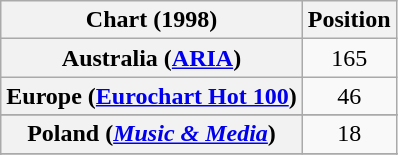<table class="wikitable plainrowheaders" style="text-align:center">
<tr>
<th>Chart (1998)</th>
<th>Position</th>
</tr>
<tr>
<th scope="row">Australia (<a href='#'>ARIA</a>)</th>
<td style="text-align:center;">165</td>
</tr>
<tr>
<th scope="row">Europe (<a href='#'>Eurochart Hot 100</a>)</th>
<td>46</td>
</tr>
<tr>
</tr>
<tr>
<th scope="row">Poland (<em><a href='#'>Music & Media</a></em>)</th>
<td>18</td>
</tr>
<tr>
</tr>
<tr>
</tr>
<tr>
</tr>
<tr>
</tr>
</table>
